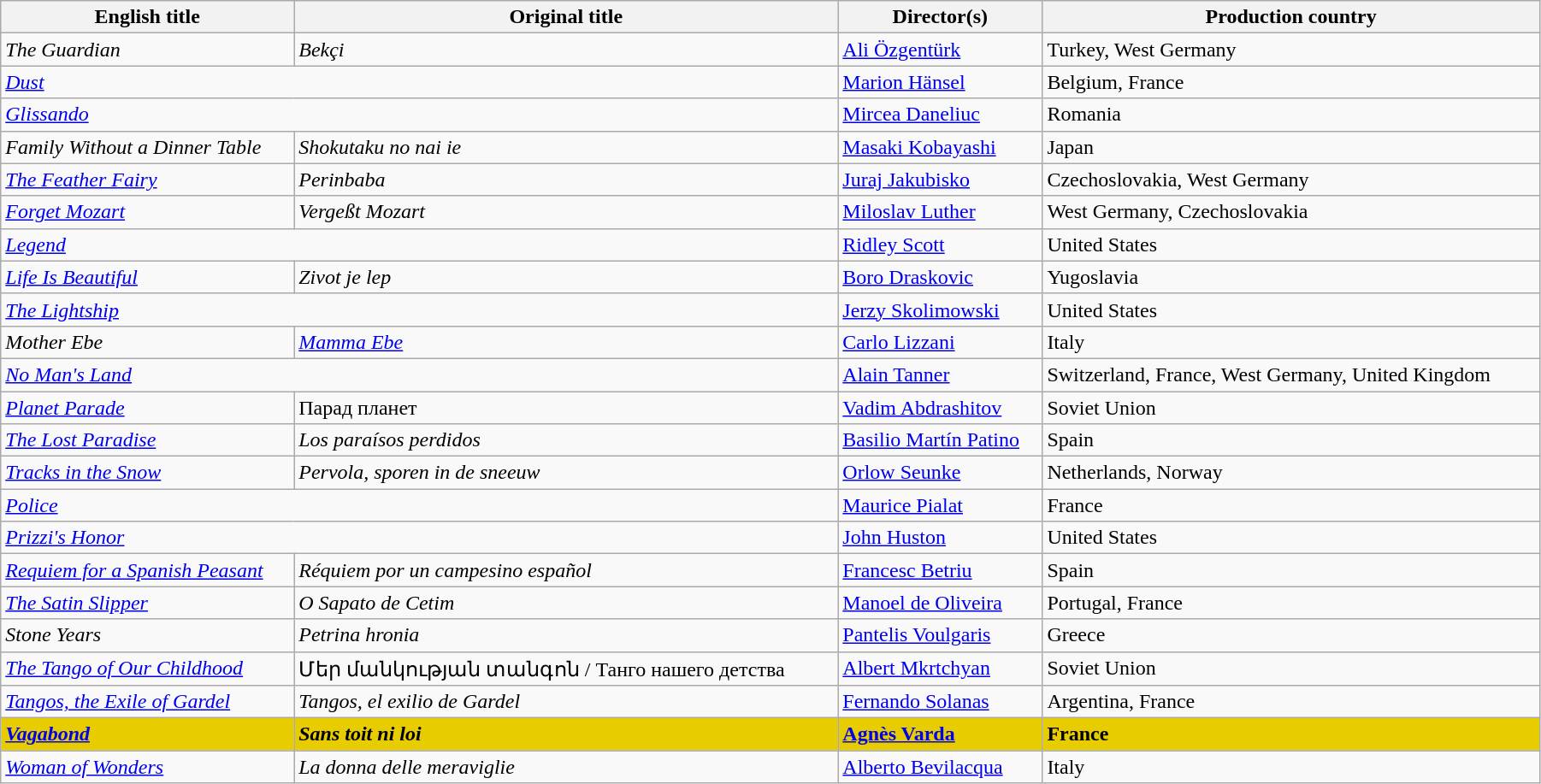<table class="wikitable" width="95%">
<tr>
<th>English title</th>
<th>Original title</th>
<th>Director(s)</th>
<th>Production country</th>
</tr>
<tr>
<td><em>The Guardian</em></td>
<td><em>Bekçi</em></td>
<td><a href='#'>Ali Özgentürk</a></td>
<td>Turkey, West Germany</td>
</tr>
<tr>
<td colspan=2><em><a href='#'>Dust</a></em></td>
<td data-sort-value="Hansel"><a href='#'>Marion Hänsel</a></td>
<td>Belgium, France</td>
</tr>
<tr>
<td colspan=2><em><a href='#'>Glissando</a></em></td>
<td data-sort-value="Daneliuc"><a href='#'>Mircea Daneliuc</a></td>
<td>Romania</td>
</tr>
<tr>
<td><em>Family Without a Dinner Table</em></td>
<td><em>Shokutaku no nai ie</em></td>
<td data-sort-value="Kobayashi"><a href='#'>Masaki Kobayashi</a></td>
<td>Japan</td>
</tr>
<tr>
<td data-sort-value="Feather"><em><a href='#'>The Feather Fairy</a></em></td>
<td><em>Perinbaba</em></td>
<td data-sort-value="Jakubisko"><a href='#'>Juraj Jakubisko</a></td>
<td>Czechoslovakia, West Germany</td>
</tr>
<tr>
<td><em><a href='#'>Forget Mozart</a></em></td>
<td><em>Vergeßt Mozart</em></td>
<td data-sort-value="Luther"><a href='#'>Miloslav Luther</a></td>
<td>West Germany, Czechoslovakia</td>
</tr>
<tr>
<td colspan=2><em><a href='#'>Legend</a></em></td>
<td data-sort-value="Scott"><a href='#'>Ridley Scott</a></td>
<td>United States</td>
</tr>
<tr>
<td><em><a href='#'>Life Is Beautiful</a></em></td>
<td><em>Zivot je lep</em></td>
<td data-sort-value="Draskovic"><a href='#'>Boro Draskovic</a></td>
<td>Yugoslavia</td>
</tr>
<tr>
<td colspan=2 data-sort-value="Lightship"><em><a href='#'>The Lightship</a></em></td>
<td data-sort-value="Skolimowski"><a href='#'>Jerzy Skolimowski</a></td>
<td>United States</td>
</tr>
<tr>
<td data-sort-value="Mother"><em>Mother Ebe</em></td>
<td><em><a href='#'>Mamma Ebe</a></em></td>
<td data-sort-value="Lizzani"><a href='#'>Carlo Lizzani</a></td>
<td>Italy</td>
</tr>
<tr>
<td colspan=2><em><a href='#'>No Man's Land</a></em></td>
<td data-sort-value="Tanner"><a href='#'>Alain Tanner</a></td>
<td>Switzerland, France, West Germany, United Kingdom</td>
</tr>
<tr>
<td><em><a href='#'>Planet Parade</a></em></td>
<td>Парад планет</td>
<td data-sort-value="Abdrashitov"><a href='#'>Vadim Abdrashitov</a></td>
<td>Soviet Union</td>
</tr>
<tr>
<td data-sort-value="Lost P"><em><a href='#'>The Lost Paradise</a></em></td>
<td data-sort-value="Paraisos"><em>Los paraísos perdidos</em></td>
<td data-sort-value="Patino"><a href='#'>Basilio Martín Patino</a></td>
<td>Spain</td>
</tr>
<tr>
<td><em><a href='#'>Tracks in the Snow</a></em></td>
<td><em>Pervola, sporen in de sneeuw</em></td>
<td data-sort-value="Seunke"><a href='#'>Orlow Seunke</a></td>
<td>Netherlands, Norway</td>
</tr>
<tr>
<td colspan=2><em><a href='#'>Police</a></em></td>
<td data-sort-value="Piualat"><a href='#'>Maurice Pialat</a></td>
<td>France</td>
</tr>
<tr>
<td colspan=2><em><a href='#'>Prizzi's Honor</a></em></td>
<td data-sort-value="Huston"><a href='#'>John Huston</a></td>
<td>United States</td>
</tr>
<tr>
<td><em><a href='#'>Requiem for a Spanish Peasant</a></em></td>
<td><em>Réquiem por un campesino español</em></td>
<td data-sort-value="Betriu"><a href='#'>Francesc Betriu</a></td>
<td>Spain</td>
</tr>
<tr>
<td data-sort-value="Satin"><em><a href='#'>The Satin Slipper</a></em></td>
<td data-sort-value="Soulier"><em>O Sapato de Cetim</em></td>
<td data-sort-value="Oliveira"><a href='#'>Manoel de Oliveira</a></td>
<td>Portugal, France</td>
</tr>
<tr>
<td><em>Stone Years</em></td>
<td><em>Petrina hronia</em></td>
<td data-sort-value="Voulgaris"><a href='#'>Pantelis Voulgaris</a></td>
<td>Greece</td>
</tr>
<tr>
<td data-sort-value="Tango"><em><a href='#'>The Tango of Our Childhood</a></em></td>
<td>Մեր մանկության տանգոն / Танго нашего детства</td>
<td data-sort-value="Mkrtchyan"><a href='#'>Albert Mkrtchyan</a></td>
<td>Soviet Union</td>
</tr>
<tr>
<td><em><a href='#'>Tangos, the Exile of Gardel</a></em></td>
<td><em>Tangos, el exilio de Gardel</em></td>
<td data-sort-value="Solanas"><a href='#'>Fernando Solanas</a></td>
<td>Argentina, France</td>
</tr>
<tr style="background:#E7CD00;">
<td><strong><em><a href='#'>Vagabond</a></em></strong></td>
<td><strong><em>Sans toit ni loi</em></strong></td>
<td data-sort-value="Varda"><strong><a href='#'>Agnès Varda</a></strong></td>
<td><strong>France</strong></td>
</tr>
<tr>
<td><em><a href='#'>Woman of Wonders</a></em></td>
<td data-sort-value="Woman"><em>La donna delle meraviglie</em></td>
<td data-sort-value="Bevilacqua"><a href='#'>Alberto Bevilacqua</a></td>
<td>Italy</td>
</tr>
</table>
